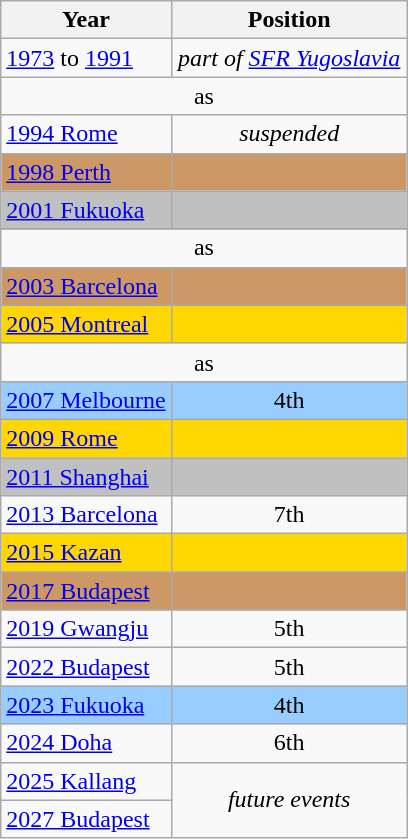<table class="wikitable" style="text-align: center;">
<tr>
<th>Year</th>
<th width="150">Position</th>
</tr>
<tr>
<td style="text-align: left; "><a href='#'>1973</a> to <a href='#'>1991</a></td>
<td colspan=4><em>part of <a href='#'>SFR Yugoslavia</a></em></td>
</tr>
<tr>
<td colspan=5>as <strong></strong></td>
</tr>
<tr>
<td style="text-align: left;"> <a href='#'>1994 Rome</a></td>
<td><em>suspended</em></td>
</tr>
<tr bgcolor=cc9966>
<td style="text-align: left;"> <a href='#'>1998 Perth</a></td>
<td></td>
</tr>
<tr bgcolor=silver>
<td style="text-align: left;"> <a href='#'>2001 Fukuoka</a></td>
<td></td>
</tr>
<tr bgcolor=cc9966>
</tr>
<tr>
<td colspan=5>as <strong></strong></td>
</tr>
<tr bgcolor=cc9966>
<td style="text-align: left;"> <a href='#'>2003 Barcelona</a></td>
<td></td>
</tr>
<tr bgcolor=gold>
<td style="text-align: left;"> <a href='#'>2005 Montreal</a></td>
<td></td>
</tr>
<tr>
<td colspan=5>as <strong></strong></td>
</tr>
<tr style="background:#9acdff;">
<td style="text-align: left;"> <a href='#'>2007 Melbourne</a></td>
<td>4th</td>
</tr>
<tr bgcolor=gold>
<td style="text-align: left;"> <a href='#'>2009 Rome</a></td>
<td></td>
</tr>
<tr bgcolor=silver>
<td style="text-align: left;"> <a href='#'>2011 Shanghai</a></td>
<td></td>
</tr>
<tr>
<td style="text-align: left;"> <a href='#'>2013 Barcelona</a></td>
<td>7th</td>
</tr>
<tr bgcolor=gold>
<td style="text-align: left;"> <a href='#'>2015 Kazan</a></td>
<td></td>
</tr>
<tr bgcolor=cc9966>
<td style="text-align: left;"> <a href='#'>2017 Budapest</a></td>
<td></td>
</tr>
<tr>
<td style="text-align: left;"> <a href='#'>2019 Gwangju</a></td>
<td>5th</td>
</tr>
<tr>
<td style="text-align: left;"> <a href='#'>2022 Budapest</a></td>
<td>5th</td>
</tr>
<tr style="background:#9acdff;">
<td style="text-align: left;"> <a href='#'>2023 Fukuoka</a></td>
<td>4th</td>
</tr>
<tr>
<td style="text-align: left;"> <a href='#'>2024 Doha</a></td>
<td>6th</td>
</tr>
<tr>
<td style="text-align: left;"> <a href='#'>2025 Kallang</a></td>
<td rowspan=2><em>future events</em></td>
</tr>
<tr>
<td style="text-align: left;"> <a href='#'>2027 Budapest</a></td>
</tr>
</table>
